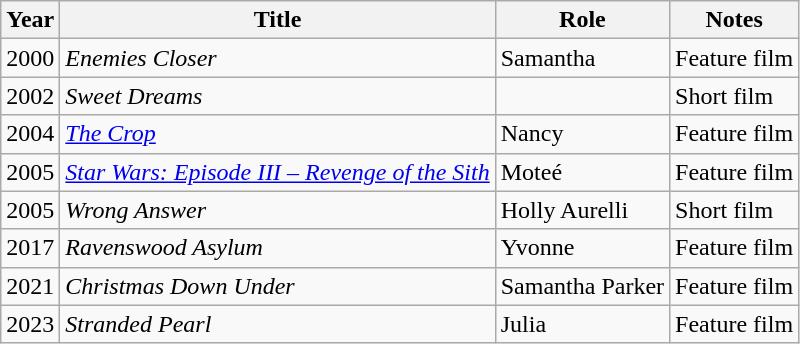<table class="wikitable">
<tr>
<th>Year</th>
<th>Title</th>
<th>Role</th>
<th>Notes</th>
</tr>
<tr>
<td>2000</td>
<td><em>Enemies Closer</em></td>
<td>Samantha</td>
<td>Feature film</td>
</tr>
<tr>
<td>2002</td>
<td><em>Sweet Dreams</em></td>
<td></td>
<td>Short film</td>
</tr>
<tr>
<td>2004</td>
<td><em><a href='#'>The Crop</a></em></td>
<td>Nancy</td>
<td>Feature film</td>
</tr>
<tr>
<td>2005</td>
<td><em><a href='#'>Star Wars: Episode III – Revenge of the Sith</a></em></td>
<td>Moteé</td>
<td>Feature film</td>
</tr>
<tr>
<td>2005</td>
<td><em>Wrong Answer</em></td>
<td>Holly Aurelli</td>
<td>Short film</td>
</tr>
<tr>
<td>2017</td>
<td><em>Ravenswood Asylum</em></td>
<td>Yvonne</td>
<td>Feature film</td>
</tr>
<tr>
<td>2021</td>
<td><em>Christmas Down Under</em></td>
<td>Samantha Parker</td>
<td>Feature film</td>
</tr>
<tr>
<td>2023</td>
<td><em>Stranded Pearl</em></td>
<td>Julia</td>
<td>Feature film</td>
</tr>
</table>
